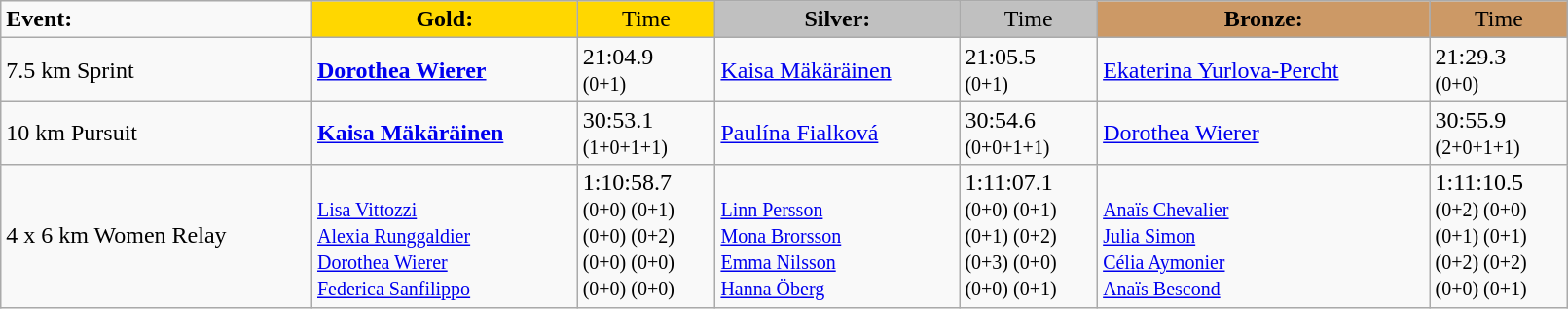<table class="wikitable" width=85%>
<tr>
<td><strong>Event:</strong></td>
<td style="text-align:center;background-color:gold;"><strong>Gold:</strong></td>
<td style="text-align:center;background-color:gold;">Time</td>
<td style="text-align:center;background-color:silver;"><strong>Silver:</strong></td>
<td style="text-align:center;background-color:silver;">Time</td>
<td style="text-align:center;background-color:#CC9966;"><strong>Bronze:</strong></td>
<td style="text-align:center;background-color:#CC9966;">Time</td>
</tr>
<tr>
<td>7.5 km Sprint</td>
<td><strong><a href='#'>Dorothea Wierer</a></strong><br><small></small></td>
<td>21:04.9<br><small>(0+1)</small></td>
<td><a href='#'>Kaisa Mäkäräinen</a><br><small></small></td>
<td>21:05.5<br><small>(0+1)</small></td>
<td><a href='#'>Ekaterina Yurlova-Percht</a><br><small></small></td>
<td>21:29.3<br><small>(0+0)</small></td>
</tr>
<tr>
<td>10 km Pursuit</td>
<td><strong><a href='#'>Kaisa Mäkäräinen</a></strong><br><small></small></td>
<td>30:53.1<br><small>(1+0+1+1)</small></td>
<td><a href='#'>Paulína Fialková</a><br><small></small></td>
<td>30:54.6<br><small>(0+0+1+1)</small></td>
<td><a href='#'>Dorothea Wierer</a><br><small></small></td>
<td>30:55.9<br><small>(2+0+1+1)</small></td>
</tr>
<tr>
<td>4 x 6 km Women Relay</td>
<td><strong></strong><br><small><a href='#'>Lisa Vittozzi</a><br><a href='#'>Alexia Runggaldier</a><br><a href='#'>Dorothea Wierer</a><br><a href='#'>Federica Sanfilippo</a></small></td>
<td>1:10:58.7<br><small>(0+0) (0+1)<br>(0+0) (0+2)<br>(0+0) (0+0)<br>(0+0) (0+0)<br></small></td>
<td><br><small><a href='#'>Linn Persson</a><br><a href='#'>Mona Brorsson</a><br><a href='#'>Emma Nilsson</a><br><a href='#'>Hanna Öberg</a></small></td>
<td>1:11:07.1<br><small>(0+0) (0+1)<br>(0+1) (0+2)<br>(0+3) (0+0)<br>(0+0) (0+1)<br></small></td>
<td><br><small><a href='#'>Anaïs Chevalier</a><br><a href='#'>Julia Simon</a><br><a href='#'>Célia Aymonier</a><br><a href='#'>Anaïs Bescond</a></small></td>
<td>1:11:10.5<br><small>(0+2) (0+0)<br>(0+1) (0+1)<br>(0+2) (0+2)<br>(0+0) (0+1)</small></td>
</tr>
</table>
